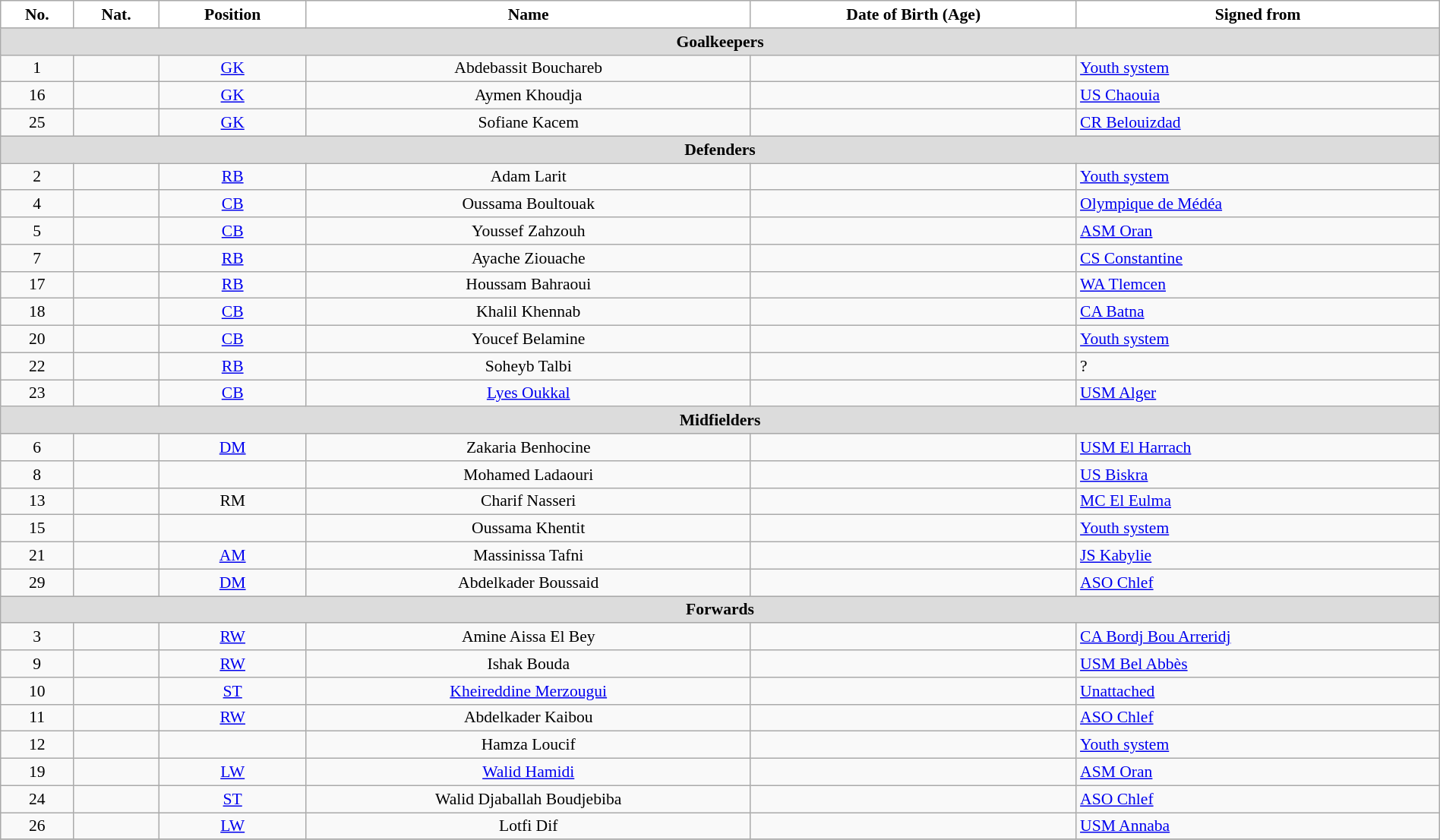<table class="wikitable" style="text-align:center; font-size:90%; width:100%">
<tr>
<th style="background:white; color:black; text-align:center;">No.</th>
<th style="background:white; color:black; text-align:center;">Nat.</th>
<th style="background:white; color:black; text-align:center;">Position</th>
<th style="background:white; color:black; text-align:center;">Name</th>
<th style="background:white; color:black; text-align:center;">Date of Birth (Age)</th>
<th style="background:white; color:black; text-align:center;">Signed from</th>
</tr>
<tr>
<th colspan=10 style="background:#DCDCDC; text-align:center;">Goalkeepers</th>
</tr>
<tr>
<td>1</td>
<td></td>
<td><a href='#'>GK</a></td>
<td>Abdebassit Bouchareb</td>
<td></td>
<td style="text-align:left"> <a href='#'>Youth system</a></td>
</tr>
<tr>
<td>16</td>
<td></td>
<td><a href='#'>GK</a></td>
<td>Aymen Khoudja</td>
<td></td>
<td style="text-align:left"> <a href='#'>US Chaouia</a></td>
</tr>
<tr>
<td>25</td>
<td></td>
<td><a href='#'>GK</a></td>
<td>Sofiane Kacem</td>
<td></td>
<td style="text-align:left"> <a href='#'>CR Belouizdad</a></td>
</tr>
<tr>
<th colspan=10 style="background:#DCDCDC; text-align:center;">Defenders</th>
</tr>
<tr>
<td>2</td>
<td></td>
<td><a href='#'>RB</a></td>
<td>Adam Larit</td>
<td></td>
<td style="text-align:left"> <a href='#'>Youth system</a></td>
</tr>
<tr>
<td>4</td>
<td></td>
<td><a href='#'>CB</a></td>
<td>Oussama Boultouak</td>
<td></td>
<td style="text-align:left"> <a href='#'>Olympique de Médéa</a></td>
</tr>
<tr>
<td>5</td>
<td></td>
<td><a href='#'>CB</a></td>
<td>Youssef Zahzouh</td>
<td></td>
<td style="text-align:left"> <a href='#'>ASM Oran</a></td>
</tr>
<tr>
<td>7</td>
<td></td>
<td><a href='#'>RB</a></td>
<td>Ayache Ziouache</td>
<td></td>
<td style="text-align:left"> <a href='#'>CS Constantine</a></td>
</tr>
<tr>
<td>17</td>
<td></td>
<td><a href='#'>RB</a></td>
<td>Houssam Bahraoui</td>
<td></td>
<td style="text-align:left"> <a href='#'>WA Tlemcen</a></td>
</tr>
<tr>
<td>18</td>
<td></td>
<td><a href='#'>CB</a></td>
<td>Khalil Khennab</td>
<td></td>
<td style="text-align:left"> <a href='#'>CA Batna</a></td>
</tr>
<tr>
<td>20</td>
<td></td>
<td><a href='#'>CB</a></td>
<td>Youcef Belamine</td>
<td></td>
<td style="text-align:left"> <a href='#'>Youth system</a></td>
</tr>
<tr>
<td>22</td>
<td></td>
<td><a href='#'>RB</a></td>
<td>Soheyb Talbi</td>
<td></td>
<td style="text-align:left"> ?</td>
</tr>
<tr>
<td>23</td>
<td></td>
<td><a href='#'>CB</a></td>
<td><a href='#'>Lyes Oukkal</a></td>
<td></td>
<td style="text-align:left"> <a href='#'>USM Alger</a></td>
</tr>
<tr>
<th colspan=10 style="background:#DCDCDC; text-align:center;">Midfielders</th>
</tr>
<tr>
<td>6</td>
<td></td>
<td><a href='#'>DM</a></td>
<td>Zakaria Benhocine</td>
<td></td>
<td style="text-align:left"> <a href='#'>USM El Harrach</a></td>
</tr>
<tr>
<td>8</td>
<td></td>
<td></td>
<td>Mohamed Ladaouri</td>
<td></td>
<td style="text-align:left"> <a href='#'>US Biskra</a></td>
</tr>
<tr>
<td>13</td>
<td></td>
<td>RM</td>
<td>Charif Nasseri</td>
<td></td>
<td style="text-align:left"> <a href='#'>MC El Eulma</a></td>
</tr>
<tr>
<td>15</td>
<td></td>
<td></td>
<td>Oussama Khentit</td>
<td></td>
<td style="text-align:left"> <a href='#'>Youth system</a></td>
</tr>
<tr>
<td>21</td>
<td></td>
<td><a href='#'>AM</a></td>
<td>Massinissa Tafni</td>
<td></td>
<td style="text-align:left"> <a href='#'>JS Kabylie</a></td>
</tr>
<tr>
<td>29</td>
<td></td>
<td><a href='#'>DM</a></td>
<td>Abdelkader Boussaid</td>
<td></td>
<td style="text-align:left"> <a href='#'>ASO Chlef</a></td>
</tr>
<tr>
<th colspan=10 style="background:#DCDCDC; text-align:center;">Forwards</th>
</tr>
<tr>
<td>3</td>
<td></td>
<td><a href='#'>RW</a></td>
<td>Amine Aissa El Bey</td>
<td></td>
<td style="text-align:left"> <a href='#'>CA Bordj Bou Arreridj</a></td>
</tr>
<tr>
<td>9</td>
<td></td>
<td><a href='#'>RW</a></td>
<td>Ishak Bouda</td>
<td></td>
<td style="text-align:left"> <a href='#'>USM Bel Abbès</a></td>
</tr>
<tr>
<td>10</td>
<td></td>
<td><a href='#'>ST</a></td>
<td><a href='#'>Kheireddine Merzougui</a></td>
<td></td>
<td style="text-align:left"> <a href='#'>Unattached</a></td>
</tr>
<tr>
<td>11</td>
<td></td>
<td><a href='#'>RW</a></td>
<td>Abdelkader Kaibou</td>
<td></td>
<td style="text-align:left"> <a href='#'>ASO Chlef</a></td>
</tr>
<tr>
<td>12</td>
<td></td>
<td></td>
<td>Hamza Loucif</td>
<td></td>
<td style="text-align:left"> <a href='#'>Youth system</a></td>
</tr>
<tr>
<td>19</td>
<td></td>
<td><a href='#'>LW</a></td>
<td><a href='#'>Walid Hamidi</a></td>
<td></td>
<td style="text-align:left"> <a href='#'>ASM Oran</a></td>
</tr>
<tr>
<td>24</td>
<td></td>
<td><a href='#'>ST</a></td>
<td>Walid Djaballah Boudjebiba</td>
<td></td>
<td style="text-align:left"> <a href='#'>ASO Chlef</a></td>
</tr>
<tr>
<td>26</td>
<td></td>
<td><a href='#'>LW</a></td>
<td>Lotfi Dif</td>
<td></td>
<td style="text-align:left"> <a href='#'>USM Annaba</a></td>
</tr>
<tr>
</tr>
</table>
